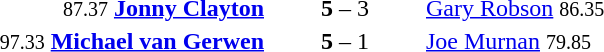<table style="text-align:center">
<tr>
<th width=223></th>
<th width=100></th>
<th width=223></th>
</tr>
<tr>
<td align=right><small>87.37</small> <strong><a href='#'>Jonny Clayton</a></strong> </td>
<td><strong>5</strong> – 3</td>
<td align=left> <a href='#'>Gary Robson</a> <small>86.35</small></td>
</tr>
<tr>
<td align=right><small>97.33</small> <strong><a href='#'>Michael van Gerwen</a></strong> </td>
<td><strong>5</strong> – 1</td>
<td align=left> <a href='#'>Joe Murnan</a> <small>79.85</small></td>
</tr>
</table>
